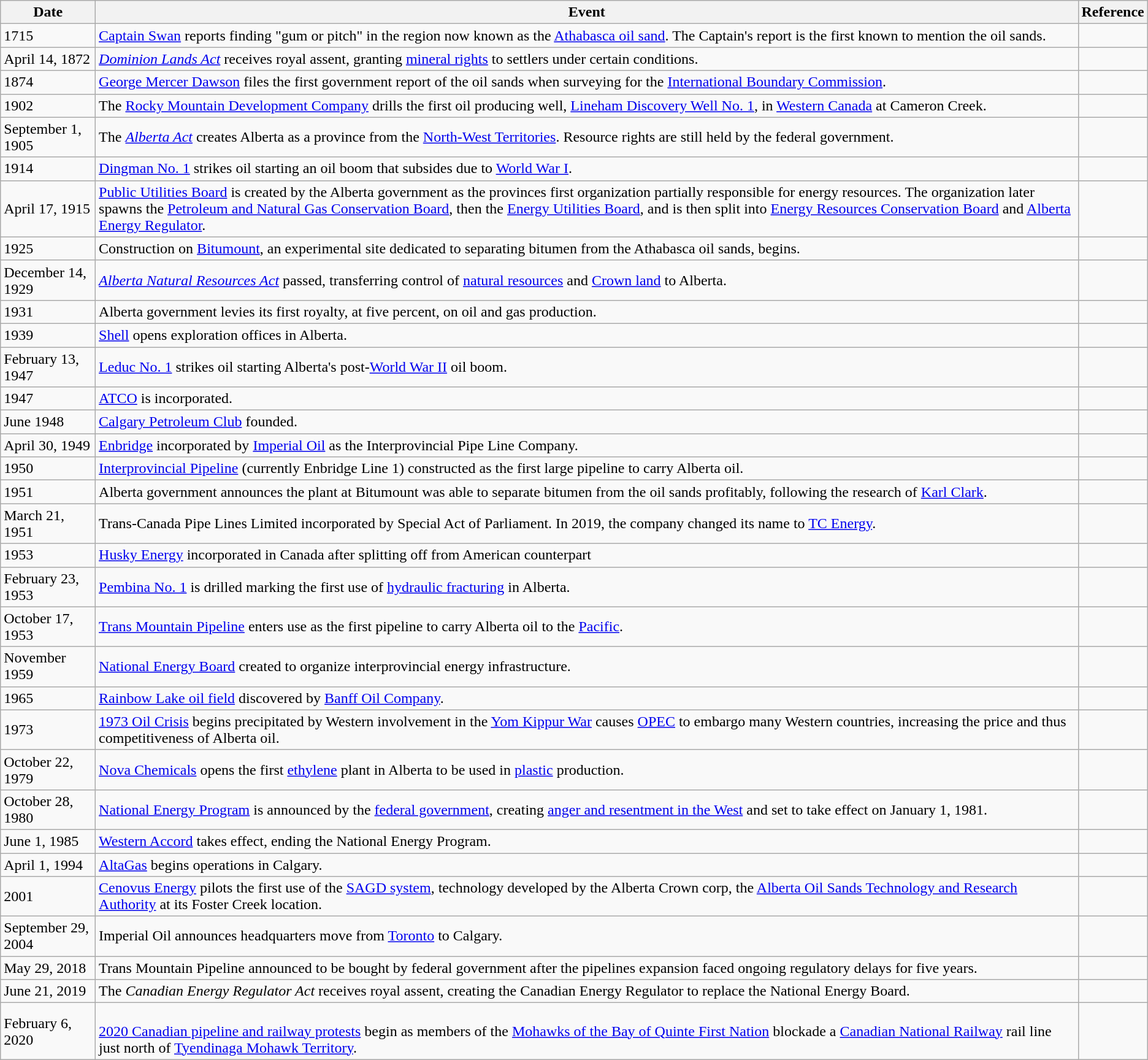<table class="wikitable sortable">
<tr>
<th>Date</th>
<th>Event</th>
<th>Reference</th>
</tr>
<tr>
<td>1715</td>
<td><a href='#'>Captain Swan</a> reports finding "gum or pitch" in the region now known as the <a href='#'>Athabasca oil sand</a>. The Captain's report is the first known to mention the oil sands.</td>
<td></td>
</tr>
<tr>
<td>April 14, 1872</td>
<td><em><a href='#'>Dominion Lands Act</a></em> receives royal assent, granting <a href='#'>mineral rights</a> to settlers under certain conditions.</td>
<td></td>
</tr>
<tr>
<td>1874</td>
<td><a href='#'>George Mercer Dawson</a> files the first government report of the oil sands when surveying for the <a href='#'>International Boundary Commission</a>.</td>
<td></td>
</tr>
<tr>
<td>1902</td>
<td>The <a href='#'>Rocky Mountain Development Company</a> drills the first oil producing well, <a href='#'>Lineham Discovery Well No. 1</a>, in <a href='#'>Western Canada</a> at Cameron Creek.</td>
<td></td>
</tr>
<tr>
<td>September 1, 1905</td>
<td>The <em><a href='#'>Alberta Act</a></em> creates Alberta as a province from the <a href='#'>North-West Territories</a>. Resource rights are still held by the federal government.</td>
<td></td>
</tr>
<tr>
<td>1914</td>
<td><a href='#'>Dingman No. 1</a> strikes oil starting an oil boom that subsides due to <a href='#'>World War I</a>.</td>
<td></td>
</tr>
<tr>
<td>April 17, 1915</td>
<td><a href='#'>Public Utilities Board</a> is created by the Alberta government as the provinces first organization partially responsible for energy resources. The organization later spawns the <a href='#'>Petroleum and Natural Gas Conservation Board</a>, then the <a href='#'>Energy Utilities Board</a>, and is then split into <a href='#'>Energy Resources Conservation Board</a> and <a href='#'>Alberta Energy Regulator</a>.</td>
<td></td>
</tr>
<tr>
<td>1925</td>
<td>Construction on <a href='#'>Bitumount</a>, an experimental site dedicated to separating bitumen from the Athabasca oil sands, begins.</td>
<td></td>
</tr>
<tr>
<td>December 14, 1929</td>
<td><em><a href='#'>Alberta Natural Resources Act</a></em> passed, transferring control of <a href='#'>natural resources</a> and <a href='#'>Crown land</a> to Alberta.</td>
<td></td>
</tr>
<tr>
<td>1931</td>
<td>Alberta government levies its first royalty, at five percent, on oil and gas production.</td>
<td></td>
</tr>
<tr>
<td>1939</td>
<td><a href='#'>Shell</a> opens exploration offices in Alberta.</td>
<td></td>
</tr>
<tr>
<td>February 13, 1947</td>
<td><a href='#'>Leduc No. 1</a> strikes oil starting Alberta's post-<a href='#'>World War II</a> oil boom.</td>
<td></td>
</tr>
<tr>
<td>1947</td>
<td><a href='#'>ATCO</a> is incorporated.</td>
<td></td>
</tr>
<tr>
<td>June 1948</td>
<td><a href='#'>Calgary Petroleum Club</a> founded.</td>
<td></td>
</tr>
<tr>
<td>April 30, 1949</td>
<td><a href='#'>Enbridge</a> incorporated by <a href='#'>Imperial Oil</a> as the Interprovincial Pipe Line Company.</td>
<td></td>
</tr>
<tr>
<td>1950</td>
<td><a href='#'>Interprovincial Pipeline</a> (currently Enbridge Line 1) constructed as the first large pipeline to carry Alberta oil.</td>
<td></td>
</tr>
<tr>
<td>1951</td>
<td>Alberta government announces the plant at Bitumount was able to separate bitumen from the oil sands profitably, following the research of <a href='#'>Karl Clark</a>.</td>
<td></td>
</tr>
<tr>
<td>March 21, 1951</td>
<td>Trans-Canada Pipe Lines Limited incorporated by Special Act of Parliament. In 2019, the company changed its name to <a href='#'>TC Energy</a>.</td>
<td></td>
</tr>
<tr>
<td>1953</td>
<td><a href='#'>Husky Energy</a> incorporated in Canada after splitting off from American counterpart</td>
<td></td>
</tr>
<tr>
<td>February 23, 1953</td>
<td><a href='#'>Pembina No. 1</a> is drilled marking the first use of <a href='#'>hydraulic fracturing</a> in Alberta.</td>
<td></td>
</tr>
<tr>
<td>October 17, 1953</td>
<td><a href='#'>Trans Mountain Pipeline</a> enters use as the first pipeline to carry Alberta oil to the <a href='#'>Pacific</a>.</td>
<td></td>
</tr>
<tr>
<td>November 1959</td>
<td><a href='#'>National Energy Board</a> created to organize interprovincial energy infrastructure.</td>
<td></td>
</tr>
<tr>
<td>1965</td>
<td><a href='#'>Rainbow Lake oil field</a> discovered by <a href='#'>Banff Oil Company</a>.</td>
<td></td>
</tr>
<tr>
<td>1973</td>
<td><a href='#'>1973 Oil Crisis</a> begins precipitated by Western involvement in the <a href='#'>Yom Kippur War</a> causes <a href='#'>OPEC</a> to embargo many Western countries, increasing the price and thus competitiveness of Alberta oil.</td>
<td></td>
</tr>
<tr>
<td>October 22, 1979</td>
<td><a href='#'>Nova Chemicals</a> opens the first <a href='#'>ethylene</a> plant in Alberta to be used in <a href='#'>plastic</a> production.</td>
<td></td>
</tr>
<tr>
<td>October 28, 1980</td>
<td><a href='#'>National Energy Program</a> is announced by the <a href='#'>federal government</a>, creating <a href='#'>anger and resentment in the West</a> and set to take effect on January 1, 1981.</td>
<td></td>
</tr>
<tr>
<td>June 1, 1985</td>
<td><a href='#'>Western Accord</a> takes effect, ending the National Energy Program.</td>
<td></td>
</tr>
<tr>
<td>April 1, 1994</td>
<td><a href='#'>AltaGas</a> begins operations in Calgary.</td>
<td></td>
</tr>
<tr>
<td>2001</td>
<td><a href='#'>Cenovus Energy</a> pilots the first use of the <a href='#'>SAGD system</a>, technology developed by the Alberta Crown corp, the <a href='#'>Alberta Oil Sands Technology and Research Authority</a> at its Foster Creek location.</td>
<td></td>
</tr>
<tr>
<td>September 29, 2004</td>
<td>Imperial Oil announces headquarters move from <a href='#'>Toronto</a> to Calgary.</td>
<td></td>
</tr>
<tr>
<td>May 29, 2018</td>
<td>Trans Mountain Pipeline announced to be bought by federal government after the pipelines expansion faced ongoing regulatory delays for five years.</td>
<td></td>
</tr>
<tr>
<td>June 21, 2019</td>
<td>The <em>Canadian Energy Regulator Act</em> receives royal assent, creating the Canadian Energy Regulator to replace the National Energy Board.</td>
<td></td>
</tr>
<tr>
<td>February 6, 2020</td>
<td><br><a href='#'>2020 Canadian pipeline and railway protests</a> begin as members of the <a href='#'>Mohawks of the Bay of Quinte First Nation</a> blockade a <a href='#'>Canadian National Railway</a> rail line just north of <a href='#'>Tyendinaga Mohawk Territory</a>.</td>
<td></td>
</tr>
</table>
